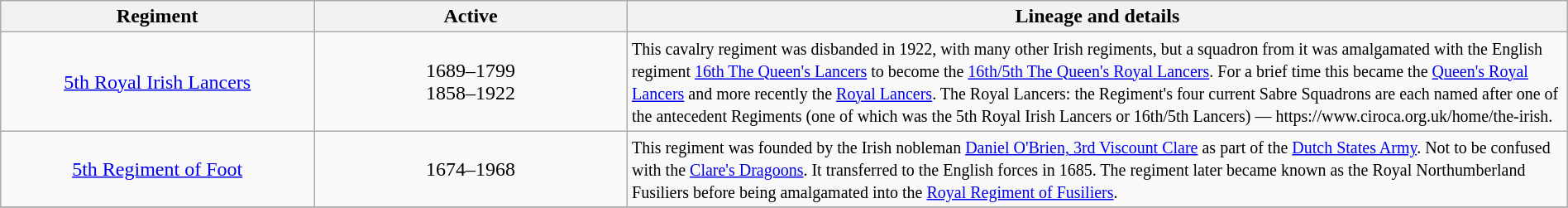<table style="width:100%;" class="wikitable">
<tr>
<th style="width:20%;">Regiment</th>
<th style="width:20%;">Active</th>
<th style="width:60%;">Lineage and details</th>
</tr>
<tr>
<td style="text-align:center;"><a href='#'>5th Royal Irish Lancers</a></td>
<td style="text-align:center;">1689–1799<br>1858–1922</td>
<td><small>This cavalry regiment was disbanded in 1922, with many other Irish regiments, but a squadron from it was amalgamated with the English regiment <a href='#'>16th The Queen's Lancers</a> to become the <a href='#'>16th/5th The Queen's Royal Lancers</a>. For a brief time this became the <a href='#'>Queen's Royal Lancers</a> and more recently the <a href='#'>Royal Lancers</a>. The Royal Lancers: the Regiment's four current Sabre Squadrons are each named after one of the antecedent Regiments (one of which was the 5th Royal Irish Lancers or 16th/5th Lancers) — https://www.ciroca.org.uk/home/the-irish. </small></td>
</tr>
<tr>
<td style="text-align:center;"><a href='#'>5th Regiment of Foot</a></td>
<td style="text-align:center;">1674–1968</td>
<td><small>This regiment was founded by the Irish nobleman <a href='#'>Daniel O'Brien, 3rd Viscount Clare</a> as part of the <a href='#'>Dutch States Army</a>. Not to be confused with the <a href='#'>Clare's Dragoons</a>. It transferred to the English forces in 1685. The regiment later became known as the Royal Northumberland Fusiliers before being amalgamated into the <a href='#'>Royal Regiment of Fusiliers</a>.</small></td>
</tr>
<tr>
</tr>
</table>
